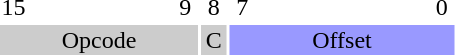<table style="text-align:center;">
<tr>
<td style="width:15px;">15</td>
<td style="width:15px;"></td>
<td style="width:15px;"></td>
<td style="width:15px;"></td>
<td style="width:15px;"></td>
<td style="width:15px;"></td>
<td style="width:15px;">9</td>
<td style="width:15px;">8</td>
<td style="width:15px;">7</td>
<td style="width:15px;"></td>
<td style="width:15px;"></td>
<td style="width:15px;"></td>
<td style="width:15px;"></td>
<td style="width:15px;"></td>
<td style="width:15px;"></td>
<td style="width:15px;">0</td>
</tr>
<tr>
<td colspan="7" style="background-color:#CCC;">Opcode</td>
<td colspan="1" style="background-color:#CCC;">C</td>
<td colspan="8" style="background-color:#99F;">Offset</td>
</tr>
</table>
